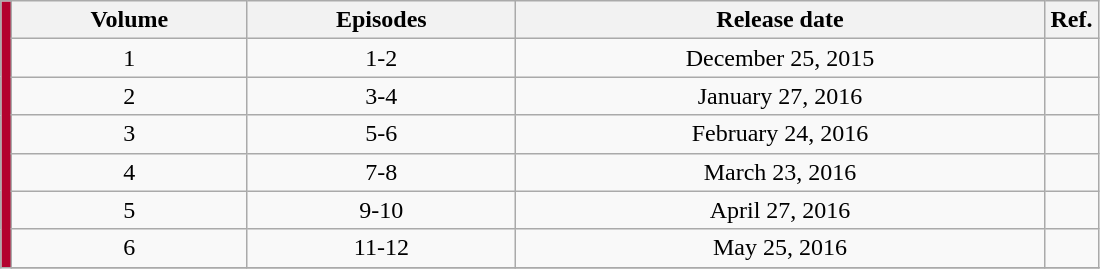<table class="wikitable" style="text-align: center; width: 58%;">
<tr>
<td rowspan="242"  style="width:1%; background:#B3022E;"></td>
<th>Volume</th>
<th>Episodes</th>
<th>Release date</th>
<th style="width:5%;">Ref.</th>
</tr>
<tr>
<td>1</td>
<td>1-2</td>
<td>December 25, 2015</td>
<td></td>
</tr>
<tr>
<td>2</td>
<td>3-4</td>
<td>January 27, 2016</td>
<td></td>
</tr>
<tr>
<td>3</td>
<td>5-6</td>
<td>February 24, 2016</td>
<td></td>
</tr>
<tr>
<td>4</td>
<td>7-8</td>
<td>March 23, 2016</td>
<td></td>
</tr>
<tr>
<td>5</td>
<td>9-10</td>
<td>April 27, 2016</td>
<td></td>
</tr>
<tr>
<td>6</td>
<td>11-12</td>
<td>May 25, 2016</td>
<td></td>
</tr>
<tr>
</tr>
</table>
